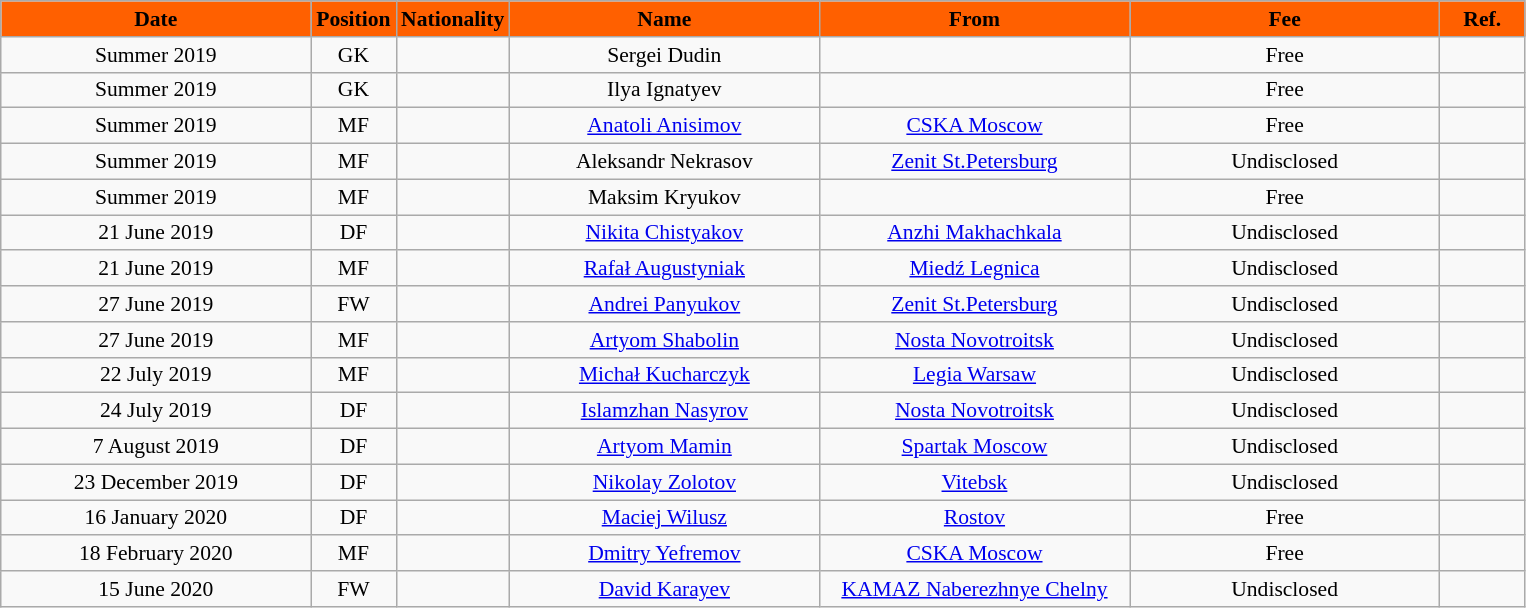<table class="wikitable"  style="text-align:center; font-size:90%; ">
<tr>
<th style="background:#FF6000; color:black; width:200px;">Date</th>
<th style="background:#FF6000; color:black; width:50px;">Position</th>
<th style="background:#FF6000; color:black; width:505x;">Nationality</th>
<th style="background:#FF6000; color:black; width:200px;">Name</th>
<th style="background:#FF6000; color:black; width:200px;">From</th>
<th style="background:#FF6000; color:black; width:200px;">Fee</th>
<th style="background:#FF6000; color:black; width:50px;">Ref.</th>
</tr>
<tr>
<td>Summer 2019</td>
<td>GK</td>
<td></td>
<td>Sergei Dudin</td>
<td></td>
<td>Free</td>
<td></td>
</tr>
<tr>
<td>Summer 2019</td>
<td>GK</td>
<td></td>
<td>Ilya Ignatyev</td>
<td></td>
<td>Free</td>
<td></td>
</tr>
<tr>
<td>Summer 2019</td>
<td>MF</td>
<td></td>
<td><a href='#'>Anatoli Anisimov</a></td>
<td><a href='#'>CSKA Moscow</a></td>
<td>Free</td>
<td></td>
</tr>
<tr>
<td>Summer 2019</td>
<td>MF</td>
<td></td>
<td>Aleksandr Nekrasov</td>
<td><a href='#'>Zenit St.Petersburg</a></td>
<td>Undisclosed</td>
<td></td>
</tr>
<tr>
<td>Summer 2019</td>
<td>MF</td>
<td></td>
<td>Maksim Kryukov</td>
<td></td>
<td>Free</td>
<td></td>
</tr>
<tr>
<td>21 June 2019</td>
<td>DF</td>
<td></td>
<td><a href='#'>Nikita Chistyakov</a></td>
<td><a href='#'>Anzhi Makhachkala</a></td>
<td>Undisclosed</td>
<td></td>
</tr>
<tr>
<td>21 June 2019</td>
<td>MF</td>
<td></td>
<td><a href='#'>Rafał Augustyniak</a></td>
<td><a href='#'>Miedź Legnica</a></td>
<td>Undisclosed</td>
<td></td>
</tr>
<tr>
<td>27 June 2019</td>
<td>FW</td>
<td></td>
<td><a href='#'>Andrei Panyukov</a></td>
<td><a href='#'>Zenit St.Petersburg</a></td>
<td>Undisclosed</td>
<td></td>
</tr>
<tr>
<td>27 June 2019</td>
<td>MF</td>
<td></td>
<td><a href='#'>Artyom Shabolin</a></td>
<td><a href='#'>Nosta Novotroitsk</a></td>
<td>Undisclosed</td>
<td></td>
</tr>
<tr>
<td>22 July 2019</td>
<td>MF</td>
<td></td>
<td><a href='#'>Michał Kucharczyk</a></td>
<td><a href='#'>Legia Warsaw</a></td>
<td>Undisclosed</td>
<td></td>
</tr>
<tr>
<td>24 July 2019</td>
<td>DF</td>
<td></td>
<td><a href='#'>Islamzhan Nasyrov</a></td>
<td><a href='#'>Nosta Novotroitsk</a></td>
<td>Undisclosed</td>
<td></td>
</tr>
<tr>
<td>7 August 2019</td>
<td>DF</td>
<td></td>
<td><a href='#'>Artyom Mamin</a></td>
<td><a href='#'>Spartak Moscow</a></td>
<td>Undisclosed</td>
<td></td>
</tr>
<tr>
<td>23 December 2019</td>
<td>DF</td>
<td></td>
<td><a href='#'>Nikolay Zolotov</a></td>
<td><a href='#'>Vitebsk</a></td>
<td>Undisclosed</td>
<td></td>
</tr>
<tr>
<td>16 January 2020</td>
<td>DF</td>
<td></td>
<td><a href='#'>Maciej Wilusz</a></td>
<td><a href='#'>Rostov</a></td>
<td>Free</td>
<td></td>
</tr>
<tr>
<td>18 February 2020</td>
<td>MF</td>
<td></td>
<td><a href='#'>Dmitry Yefremov</a></td>
<td><a href='#'>CSKA Moscow</a></td>
<td>Free</td>
<td></td>
</tr>
<tr>
<td>15 June 2020</td>
<td>FW</td>
<td></td>
<td><a href='#'>David Karayev</a></td>
<td><a href='#'>KAMAZ Naberezhnye Chelny</a></td>
<td>Undisclosed</td>
<td></td>
</tr>
</table>
